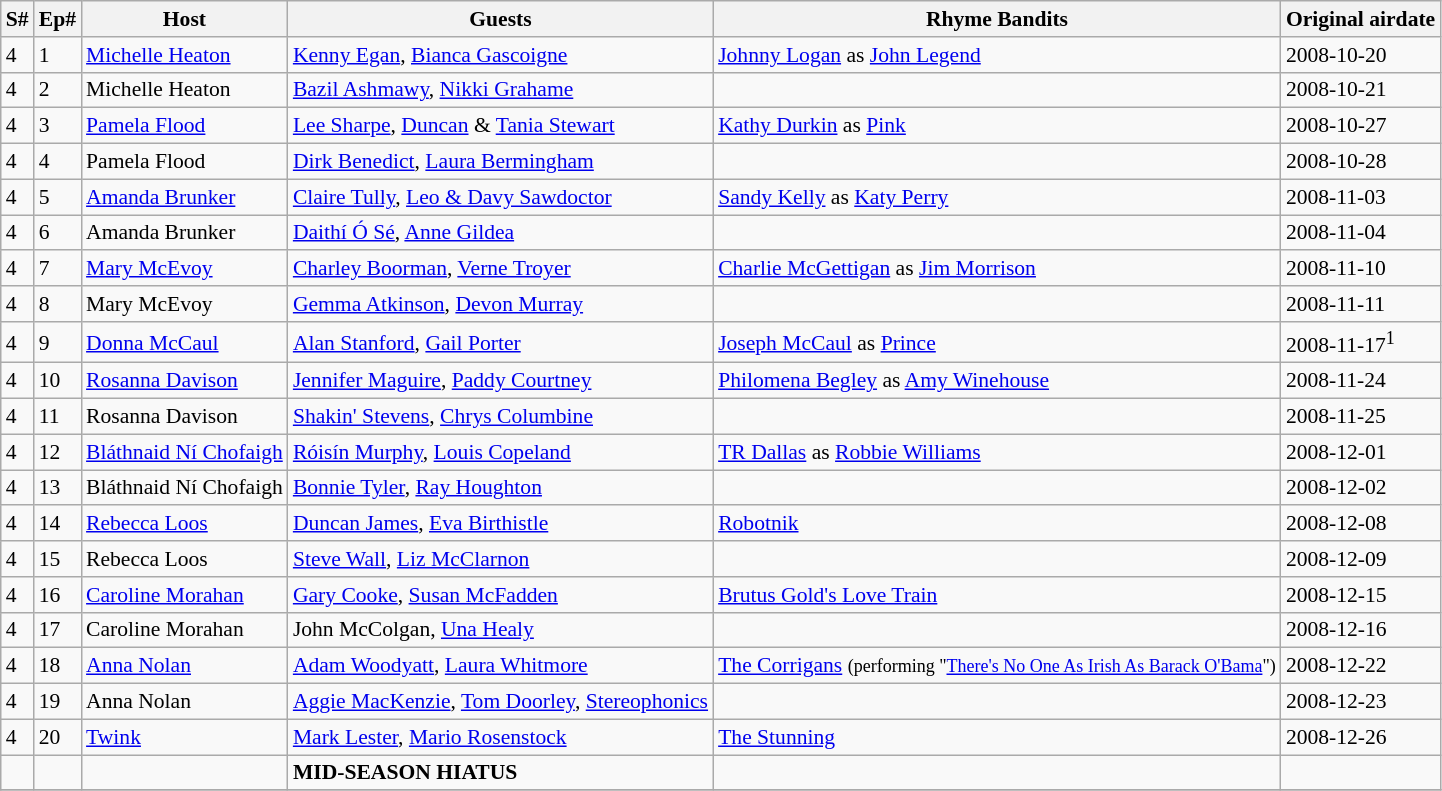<table class="wikitable" style="font-size:90%">
<tr>
<th>S#</th>
<th>Ep#</th>
<th>Host</th>
<th>Guests</th>
<th>Rhyme Bandits</th>
<th>Original airdate</th>
</tr>
<tr>
<td>4</td>
<td>1</td>
<td><a href='#'>Michelle Heaton</a></td>
<td><a href='#'>Kenny Egan</a>, <a href='#'>Bianca Gascoigne</a></td>
<td> <a href='#'>Johnny Logan</a> as <a href='#'>John Legend</a></td>
<td>2008-10-20</td>
</tr>
<tr>
<td>4</td>
<td>2</td>
<td>Michelle Heaton</td>
<td><a href='#'>Bazil Ashmawy</a>, <a href='#'>Nikki Grahame</a></td>
<td></td>
<td>2008-10-21</td>
</tr>
<tr>
<td>4</td>
<td>3</td>
<td><a href='#'>Pamela Flood</a></td>
<td><a href='#'>Lee Sharpe</a>, <a href='#'>Duncan</a> & <a href='#'>Tania Stewart</a></td>
<td> <a href='#'>Kathy Durkin</a> as <a href='#'>Pink</a></td>
<td>2008-10-27</td>
</tr>
<tr>
<td>4</td>
<td>4</td>
<td>Pamela Flood</td>
<td><a href='#'>Dirk Benedict</a>, <a href='#'>Laura Bermingham</a></td>
<td></td>
<td>2008-10-28</td>
</tr>
<tr>
<td>4</td>
<td>5</td>
<td><a href='#'>Amanda Brunker</a></td>
<td><a href='#'>Claire Tully</a>, <a href='#'>Leo & Davy Sawdoctor</a></td>
<td> <a href='#'>Sandy Kelly</a> as <a href='#'>Katy Perry</a></td>
<td>2008-11-03</td>
</tr>
<tr>
<td>4</td>
<td>6</td>
<td>Amanda Brunker</td>
<td><a href='#'>Daithí Ó Sé</a>, <a href='#'>Anne Gildea</a></td>
<td></td>
<td>2008-11-04</td>
</tr>
<tr>
<td>4</td>
<td>7</td>
<td><a href='#'>Mary McEvoy</a></td>
<td><a href='#'>Charley Boorman</a>, <a href='#'>Verne Troyer</a></td>
<td> <a href='#'>Charlie McGettigan</a> as <a href='#'>Jim Morrison</a></td>
<td>2008-11-10</td>
</tr>
<tr>
<td>4</td>
<td>8</td>
<td>Mary McEvoy</td>
<td><a href='#'>Gemma Atkinson</a>, <a href='#'>Devon Murray</a></td>
<td></td>
<td>2008-11-11</td>
</tr>
<tr>
<td>4</td>
<td>9</td>
<td><a href='#'>Donna McCaul</a></td>
<td><a href='#'>Alan Stanford</a>, <a href='#'>Gail Porter</a></td>
<td> <a href='#'>Joseph McCaul</a> as <a href='#'>Prince</a></td>
<td>2008-11-17<sup>1</sup></td>
</tr>
<tr>
<td>4</td>
<td>10</td>
<td><a href='#'>Rosanna Davison</a></td>
<td><a href='#'>Jennifer Maguire</a>, <a href='#'>Paddy Courtney</a></td>
<td> <a href='#'>Philomena Begley</a> as <a href='#'>Amy Winehouse</a></td>
<td>2008-11-24</td>
</tr>
<tr>
<td>4</td>
<td>11</td>
<td>Rosanna Davison</td>
<td><a href='#'>Shakin' Stevens</a>, <a href='#'>Chrys Columbine</a></td>
<td></td>
<td>2008-11-25</td>
</tr>
<tr>
<td>4</td>
<td>12</td>
<td><a href='#'>Bláthnaid Ní Chofaigh</a></td>
<td><a href='#'>Róisín Murphy</a>, <a href='#'>Louis Copeland</a></td>
<td> <a href='#'>TR Dallas</a> as <a href='#'>Robbie Williams</a></td>
<td>2008-12-01</td>
</tr>
<tr>
<td>4</td>
<td>13</td>
<td>Bláthnaid Ní Chofaigh</td>
<td><a href='#'>Bonnie Tyler</a>, <a href='#'>Ray Houghton</a></td>
<td></td>
<td>2008-12-02</td>
</tr>
<tr>
<td>4</td>
<td>14</td>
<td><a href='#'>Rebecca Loos</a></td>
<td><a href='#'>Duncan James</a>, <a href='#'>Eva Birthistle</a></td>
<td> <a href='#'>Robotnik</a></td>
<td>2008-12-08</td>
</tr>
<tr>
<td>4</td>
<td>15</td>
<td>Rebecca Loos</td>
<td><a href='#'>Steve Wall</a>, <a href='#'>Liz McClarnon</a></td>
<td></td>
<td>2008-12-09</td>
</tr>
<tr>
<td>4</td>
<td>16</td>
<td><a href='#'>Caroline Morahan</a></td>
<td><a href='#'>Gary Cooke</a>, <a href='#'>Susan McFadden</a></td>
<td><a href='#'>Brutus Gold's Love Train</a></td>
<td>2008-12-15</td>
</tr>
<tr>
<td>4</td>
<td>17</td>
<td>Caroline Morahan</td>
<td>John McColgan, <a href='#'>Una Healy</a></td>
<td></td>
<td>2008-12-16</td>
</tr>
<tr>
<td>4</td>
<td>18</td>
<td><a href='#'>Anna Nolan</a></td>
<td><a href='#'>Adam Woodyatt</a>, <a href='#'>Laura Whitmore</a></td>
<td> <a href='#'>The Corrigans</a> <small>(performing "<a href='#'>There's No One As Irish As Barack O'Bama</a>")</small></td>
<td>2008-12-22</td>
</tr>
<tr>
<td>4</td>
<td>19</td>
<td>Anna Nolan</td>
<td><a href='#'>Aggie MacKenzie</a>, <a href='#'>Tom Doorley</a>, <a href='#'>Stereophonics</a></td>
<td></td>
<td>2008-12-23</td>
</tr>
<tr>
<td>4</td>
<td>20</td>
<td><a href='#'>Twink</a></td>
<td><a href='#'>Mark Lester</a>, <a href='#'>Mario Rosenstock</a></td>
<td> <a href='#'>The Stunning</a></td>
<td>2008-12-26</td>
</tr>
<tr>
<td></td>
<td></td>
<td></td>
<td><strong>MID-SEASON HIATUS</strong></td>
<td></td>
<td></td>
</tr>
<tr>
</tr>
</table>
